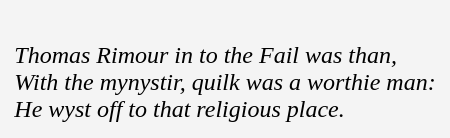<table cellpadding=10 border="0" align=center>
<tr>
<td bgcolor=#f4f4f4><br><em>Thomas Rimour in to the Fail was than,</em><br> 
<em>With the mynystir, quilk was a worthie man:</em><br> 
<em>He wyst off to that religious place.</em></td>
</tr>
</table>
